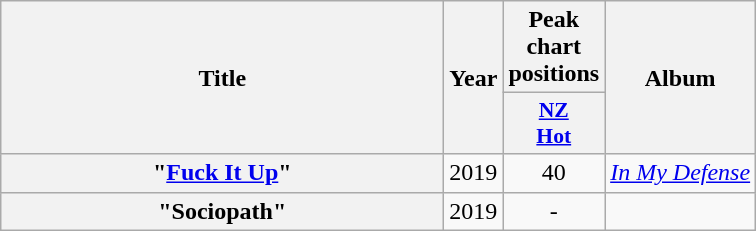<table class="wikitable plainrowheaders" style="text-align:center;">
<tr>
<th scope="col" rowspan="2" style="width:18em;">Title</th>
<th scope="col" rowspan="2">Year</th>
<th scope="col" colspan="1">Peak chart positions</th>
<th scope="col" rowspan="2">Album</th>
</tr>
<tr>
<th scope="col" style="width:2.5em;font-size:90%;"><a href='#'>NZ<br>Hot</a><br></th>
</tr>
<tr>
<th scope="row">"<a href='#'>Fuck It Up</a>"<br></th>
<td>2019</td>
<td>40</td>
<td><em><a href='#'>In My Defense</a></em></td>
</tr>
<tr>
<th scope="row">"Sociopath"<br></th>
<td>2019</td>
<td>-</td>
<td></td>
</tr>
</table>
